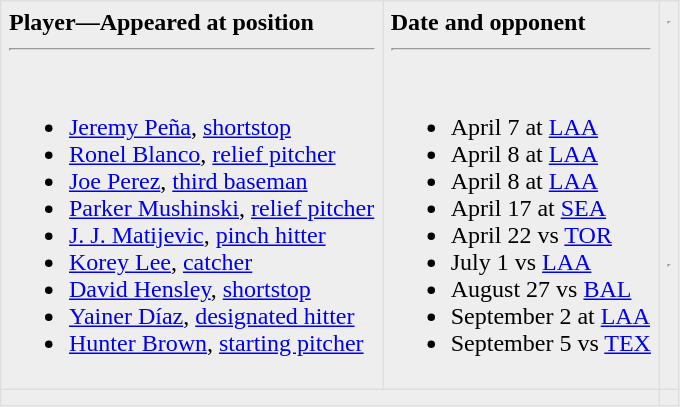<table border=1 style="border-collapse:collapse; background-color:#eeeeee" bordercolor="#DFDFDF" cellpadding="5">
<tr>
<td valign="top"><strong>Player—Appeared at position</strong> <hr><br><ul><li><a href='#'>Jeremy Peña</a>, <a href='#'>shortstop</a></li><li><a href='#'>Ronel Blanco</a>, <a href='#'>relief pitcher</a></li><li><a href='#'>Joe Perez</a>, <a href='#'>third baseman</a></li><li><a href='#'>Parker Mushinski</a>, <a href='#'>relief pitcher</a></li><li><a href='#'>J. J. Matijevic</a>, <a href='#'>pinch hitter</a></li><li><a href='#'>Korey Lee</a>, <a href='#'>catcher</a></li><li><a href='#'>David Hensley</a>, <a href='#'>shortstop</a></li><li><a href='#'>Yainer Díaz</a>, <a href='#'>designated hitter</a></li><li><a href='#'>Hunter Brown</a>, <a href='#'>starting pitcher</a></li></ul></td>
<td valign="top"><strong>Date and opponent</strong> <hr><br><ul><li>April 7 at <a href='#'>LAA</a></li><li>April 8 at <a href='#'>LAA</a></li><li>April 8 at <a href='#'>LAA</a></li><li>April 17 at <a href='#'>SEA</a></li><li>April 22 vs <a href='#'>TOR</a></li><li>July 1 vs <a href='#'>LAA</a></li><li>August 27 vs <a href='#'>BAL</a></li><li>September 2 at <a href='#'>LAA</a></li><li>September 5 vs <a href='#'>TEX</a></li></ul></td>
<td valign="top" align="center"><strong></strong> <hr><br><br>
<br>
<br>
<br>
<br>
<br>
<br>
<hr>
<br></td>
</tr>
<tr>
<td colspan="2" align="right"></td>
<td align="center"></td>
</tr>
</table>
